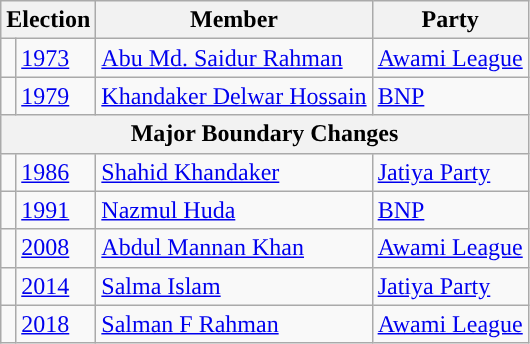<table class="wikitable">
<tr>
<th colspan="2">Election</th>
<th>Member</th>
<th>Party</th>
</tr>
<tr>
<td style="background-color:"></td>
<td><a href='#'>1973</a></td>
<td><a href='#'>Abu Md. Saidur Rahman</a></td>
<td><a href='#'>Awami League</a></td>
</tr>
<tr>
<td style="background-color:"></td>
<td><a href='#'>1979</a></td>
<td><a href='#'>Khandaker Delwar Hossain</a></td>
<td><a href='#'>BNP</a></td>
</tr>
<tr>
<th colspan="4">Major Boundary Changes</th>
</tr>
<tr>
<td style="background-color:"></td>
<td><a href='#'>1986</a></td>
<td><a href='#'>Shahid Khandaker</a></td>
<td><a href='#'>Jatiya Party</a></td>
</tr>
<tr>
<td style="background-color:"></td>
<td><a href='#'>1991</a></td>
<td><a href='#'>Nazmul Huda</a></td>
<td><a href='#'>BNP</a></td>
</tr>
<tr>
<td style="background-color:"></td>
<td><a href='#'>2008</a></td>
<td><a href='#'>Abdul Mannan Khan</a></td>
<td><a href='#'>Awami League</a></td>
</tr>
<tr>
<td style="background-color:"></td>
<td><a href='#'>2014</a></td>
<td><a href='#'>Salma Islam</a></td>
<td><a href='#'>Jatiya Party</a></td>
</tr>
<tr>
<td style="background-color:"></td>
<td><a href='#'>2018</a></td>
<td><a href='#'>Salman F Rahman</a></td>
<td><a href='#'>Awami League</a></td>
</tr>
</table>
